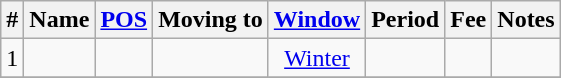<table class="wikitable sortable" style="text-align:center">
<tr>
<th>#</th>
<th>Name</th>
<th><a href='#'>POS</a></th>
<th>Moving to</th>
<th><a href='#'>Window</a></th>
<th>Period</th>
<th>Fee</th>
<th>Notes</th>
</tr>
<tr>
<td>1</td>
<td align=left></td>
<td></td>
<td align=left></td>
<td><a href='#'>Winter</a></td>
<td></td>
<td></td>
<td></td>
</tr>
<tr>
</tr>
</table>
